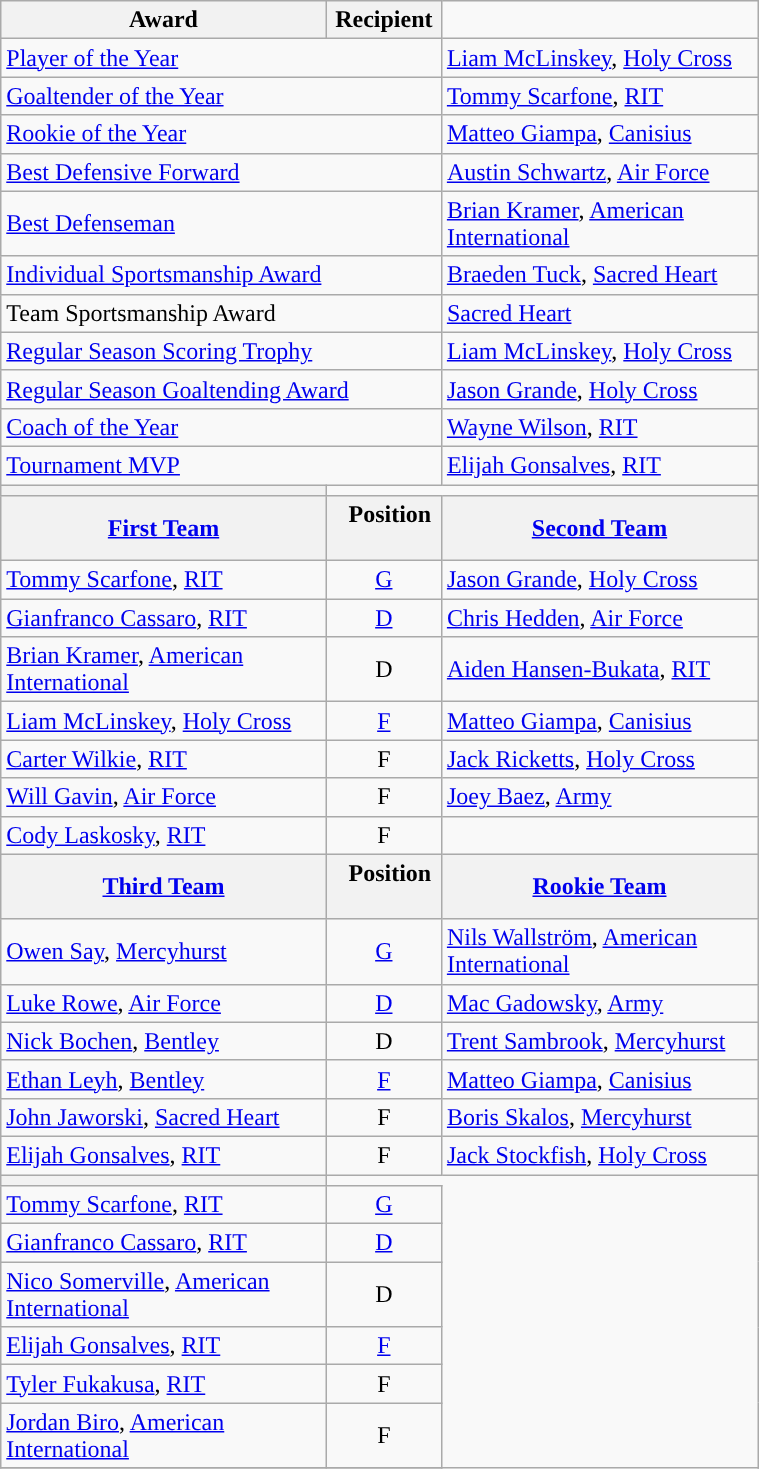<table class="wikitable" width=40%>
<tr>
<th>Award</th>
<th>Recipient </th>
</tr>
<tr>
<td colspan=2><a href='#'>Player of the Year</a></td>
<td><a href='#'>Liam McLinskey</a>, <a href='#'>Holy Cross</a></td>
</tr>
<tr>
<td colspan=2><a href='#'>Goaltender of the Year</a></td>
<td><a href='#'>Tommy Scarfone</a>, <a href='#'>RIT</a></td>
</tr>
<tr>
<td colspan=2><a href='#'>Rookie of the Year</a></td>
<td><a href='#'>Matteo Giampa</a>, <a href='#'>Canisius</a></td>
</tr>
<tr>
<td colspan=2><a href='#'>Best Defensive Forward</a></td>
<td><a href='#'>Austin Schwartz</a>, <a href='#'>Air Force</a></td>
</tr>
<tr>
<td colspan=2><a href='#'>Best Defenseman</a></td>
<td><a href='#'>Brian Kramer</a>, <a href='#'>American International</a></td>
</tr>
<tr>
<td colspan=2><a href='#'>Individual Sportsmanship Award</a></td>
<td><a href='#'>Braeden Tuck</a>, <a href='#'>Sacred Heart</a></td>
</tr>
<tr>
<td colspan=2>Team Sportsmanship Award</td>
<td><a href='#'>Sacred Heart</a></td>
</tr>
<tr>
<td colspan=2><a href='#'>Regular Season Scoring Trophy</a></td>
<td><a href='#'>Liam McLinskey</a>, <a href='#'>Holy Cross</a></td>
</tr>
<tr>
<td colspan=2><a href='#'>Regular Season Goaltending Award</a></td>
<td><a href='#'>Jason Grande</a>, <a href='#'>Holy Cross</a></td>
</tr>
<tr>
<td colspan=2><a href='#'>Coach of the Year</a></td>
<td><a href='#'>Wayne Wilson</a>, <a href='#'>RIT</a></td>
</tr>
<tr>
<td colspan=2><a href='#'>Tournament MVP</a></td>
<td><a href='#'>Elijah Gonsalves</a>, <a href='#'>RIT</a></td>
</tr>
<tr>
<th><a href='#'></a></th>
</tr>
<tr>
<th><a href='#'>First Team</a></th>
<th>  Position  </th>
<th><a href='#'>Second Team</a></th>
</tr>
<tr>
<td><a href='#'>Tommy Scarfone</a>, <a href='#'>RIT</a></td>
<td align=center><a href='#'>G</a></td>
<td><a href='#'>Jason Grande</a>, <a href='#'>Holy Cross</a></td>
</tr>
<tr>
<td><a href='#'>Gianfranco Cassaro</a>, <a href='#'>RIT</a></td>
<td align=center><a href='#'>D</a></td>
<td><a href='#'>Chris Hedden</a>, <a href='#'>Air Force</a></td>
</tr>
<tr>
<td><a href='#'>Brian Kramer</a>, <a href='#'>American International</a></td>
<td align=center>D</td>
<td><a href='#'>Aiden Hansen-Bukata</a>, <a href='#'>RIT</a></td>
</tr>
<tr>
<td><a href='#'>Liam McLinskey</a>, <a href='#'>Holy Cross</a></td>
<td align=center><a href='#'>F</a></td>
<td><a href='#'>Matteo Giampa</a>, <a href='#'>Canisius</a></td>
</tr>
<tr>
<td><a href='#'>Carter Wilkie</a>, <a href='#'>RIT</a></td>
<td align=center>F</td>
<td><a href='#'>Jack Ricketts</a>, <a href='#'>Holy Cross</a></td>
</tr>
<tr>
<td><a href='#'>Will Gavin</a>, <a href='#'>Air Force</a></td>
<td align=center>F</td>
<td><a href='#'>Joey Baez</a>, <a href='#'>Army</a></td>
</tr>
<tr>
<td><a href='#'>Cody Laskosky</a>, <a href='#'>RIT</a></td>
<td align=center>F</td>
<td></td>
</tr>
<tr>
<th><a href='#'>Third Team</a></th>
<th>  Position  </th>
<th><a href='#'>Rookie Team</a></th>
</tr>
<tr>
<td><a href='#'>Owen Say</a>, <a href='#'>Mercyhurst</a></td>
<td align=center><a href='#'>G</a></td>
<td><a href='#'>Nils Wallström</a>, <a href='#'>American International</a></td>
</tr>
<tr>
<td><a href='#'>Luke Rowe</a>, <a href='#'>Air Force</a></td>
<td align=center><a href='#'>D</a></td>
<td><a href='#'>Mac Gadowsky</a>, <a href='#'>Army</a></td>
</tr>
<tr>
<td><a href='#'>Nick Bochen</a>, <a href='#'>Bentley</a></td>
<td align=center>D</td>
<td><a href='#'>Trent Sambrook</a>, <a href='#'>Mercyhurst</a></td>
</tr>
<tr>
<td><a href='#'>Ethan Leyh</a>, <a href='#'>Bentley</a></td>
<td align=center><a href='#'>F</a></td>
<td><a href='#'>Matteo Giampa</a>, <a href='#'>Canisius</a></td>
</tr>
<tr>
<td><a href='#'>John Jaworski</a>, <a href='#'>Sacred Heart</a></td>
<td align=center>F</td>
<td><a href='#'>Boris Skalos</a>, <a href='#'>Mercyhurst</a></td>
</tr>
<tr>
<td><a href='#'>Elijah Gonsalves</a>, <a href='#'>RIT</a></td>
<td align=center>F</td>
<td><a href='#'>Jack Stockfish</a>, <a href='#'>Holy Cross</a></td>
</tr>
<tr>
<th><a href='#'></a></th>
</tr>
<tr>
<td><a href='#'>Tommy Scarfone</a>, <a href='#'>RIT</a></td>
<td align=center><a href='#'>G</a></td>
</tr>
<tr>
<td><a href='#'>Gianfranco Cassaro</a>, <a href='#'>RIT</a></td>
<td align=center><a href='#'>D</a></td>
</tr>
<tr>
<td><a href='#'>Nico Somerville</a>, <a href='#'>American International</a></td>
<td align=center>D</td>
</tr>
<tr>
<td><a href='#'>Elijah Gonsalves</a>, <a href='#'>RIT</a></td>
<td align=center><a href='#'>F</a></td>
</tr>
<tr>
<td><a href='#'>Tyler Fukakusa</a>, <a href='#'>RIT</a></td>
<td align=center>F</td>
</tr>
<tr>
<td><a href='#'>Jordan Biro</a>, <a href='#'>American International</a></td>
<td align=center>F</td>
</tr>
<tr>
</tr>
</table>
